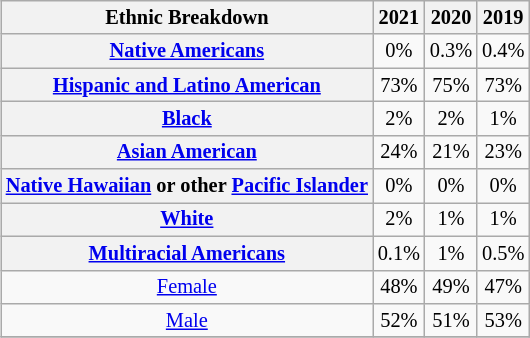<table class="wikitable" style="text-align:center; float:right; font-size:85%; margin-left:2em; margin:auto;">
<tr>
<th><strong>Ethnic Breakdown</strong></th>
<th><strong>2021</strong></th>
<th><strong>2020</strong></th>
<th><strong>2019</strong></th>
</tr>
<tr>
<th><a href='#'>Native Americans</a></th>
<td>0%</td>
<td>0.3%</td>
<td>0.4%</td>
</tr>
<tr>
<th><a href='#'>Hispanic and Latino American</a></th>
<td>73%</td>
<td>75%</td>
<td>73%</td>
</tr>
<tr>
<th><a href='#'>Black</a></th>
<td>2%</td>
<td>2%</td>
<td>1%</td>
</tr>
<tr>
<th><a href='#'>Asian American</a></th>
<td>24%</td>
<td>21%</td>
<td>23%</td>
</tr>
<tr>
<th><a href='#'>Native Hawaiian</a> or other <a href='#'>Pacific Islander</a></th>
<td>0%</td>
<td>0%</td>
<td>0%</td>
</tr>
<tr>
<th><a href='#'>White</a></th>
<td>2%</td>
<td>1%</td>
<td>1%</td>
</tr>
<tr>
<th><a href='#'>Multiracial Americans</a></th>
<td>0.1%</td>
<td>1%</td>
<td>0.5%</td>
</tr>
<tr>
<td><a href='#'>Female</a></td>
<td>48%</td>
<td>49%</td>
<td>47%</td>
</tr>
<tr>
<td><a href='#'>Male</a></td>
<td>52%</td>
<td>51%</td>
<td>53%</td>
</tr>
<tr>
</tr>
</table>
